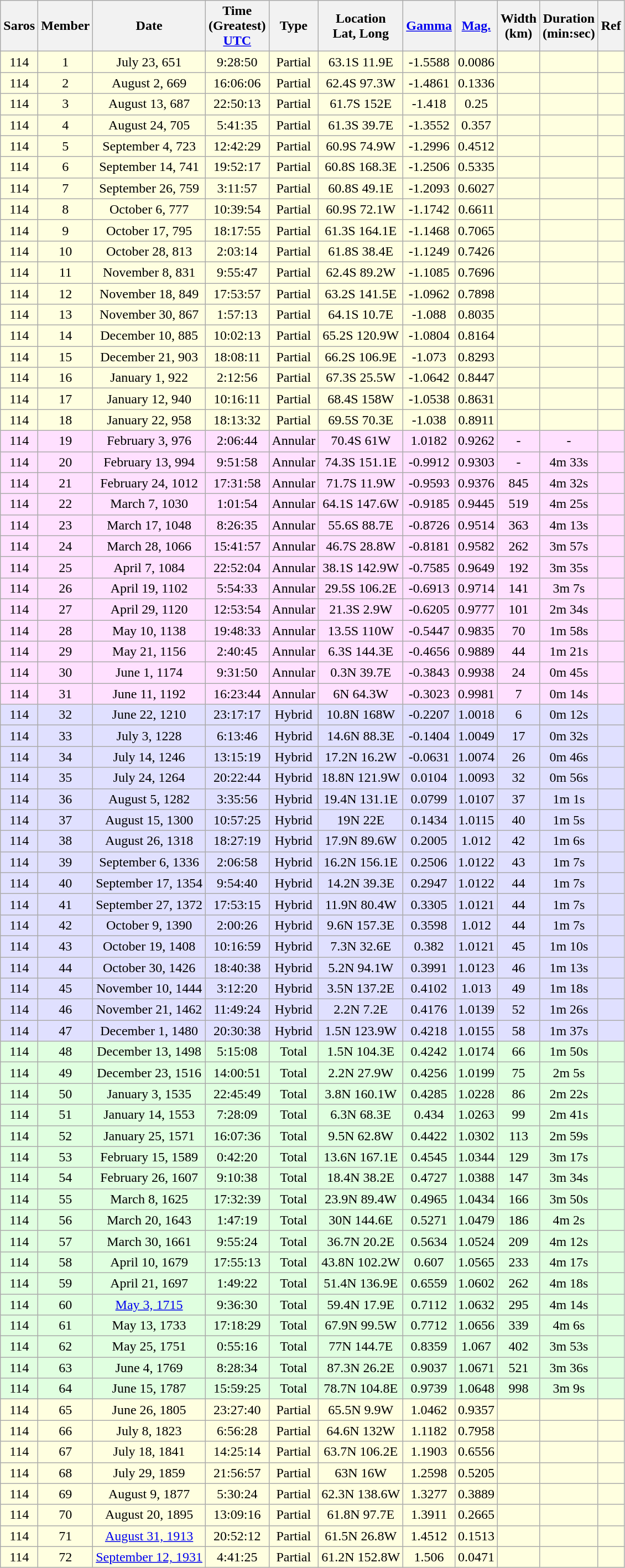<table class=wikitable>
<tr align=center>
<th>Saros</th>
<th>Member</th>
<th>Date</th>
<th>Time<br>(Greatest)<br><a href='#'>UTC</a></th>
<th>Type</th>
<th>Location<br>Lat, Long</th>
<th><a href='#'>Gamma</a></th>
<th><a href='#'>Mag.</a></th>
<th>Width<br>(km)</th>
<th>Duration<br>(min:sec)</th>
<th>Ref</th>
</tr>
<tr align=center bgcolor=#ffffe0>
<td>114</td>
<td>1</td>
<td>July 23, 651</td>
<td>9:28:50</td>
<td>Partial</td>
<td>63.1S 11.9E</td>
<td>-1.5588</td>
<td>0.0086</td>
<td></td>
<td></td>
<td></td>
</tr>
<tr align=center bgcolor=#ffffe0>
<td>114</td>
<td>2</td>
<td>August 2, 669</td>
<td>16:06:06</td>
<td>Partial</td>
<td>62.4S 97.3W</td>
<td>-1.4861</td>
<td>0.1336</td>
<td></td>
<td></td>
<td></td>
</tr>
<tr align=center bgcolor=#ffffe0>
<td>114</td>
<td>3</td>
<td>August 13, 687</td>
<td>22:50:13</td>
<td>Partial</td>
<td>61.7S 152E</td>
<td>-1.418</td>
<td>0.25</td>
<td></td>
<td></td>
<td></td>
</tr>
<tr align=center bgcolor=#ffffe0>
<td>114</td>
<td>4</td>
<td>August 24, 705</td>
<td>5:41:35</td>
<td>Partial</td>
<td>61.3S 39.7E</td>
<td>-1.3552</td>
<td>0.357</td>
<td></td>
<td></td>
<td></td>
</tr>
<tr align=center bgcolor=#ffffe0>
<td>114</td>
<td>5</td>
<td>September 4, 723</td>
<td>12:42:29</td>
<td>Partial</td>
<td>60.9S 74.9W</td>
<td>-1.2996</td>
<td>0.4512</td>
<td></td>
<td></td>
<td></td>
</tr>
<tr align=center bgcolor=#ffffe0>
<td>114</td>
<td>6</td>
<td>September 14, 741</td>
<td>19:52:17</td>
<td>Partial</td>
<td>60.8S 168.3E</td>
<td>-1.2506</td>
<td>0.5335</td>
<td></td>
<td></td>
<td></td>
</tr>
<tr align=center bgcolor=#ffffe0>
<td>114</td>
<td>7</td>
<td>September 26, 759</td>
<td>3:11:57</td>
<td>Partial</td>
<td>60.8S 49.1E</td>
<td>-1.2093</td>
<td>0.6027</td>
<td></td>
<td></td>
<td></td>
</tr>
<tr align=center bgcolor=#ffffe0>
<td>114</td>
<td>8</td>
<td>October 6, 777</td>
<td>10:39:54</td>
<td>Partial</td>
<td>60.9S 72.1W</td>
<td>-1.1742</td>
<td>0.6611</td>
<td></td>
<td></td>
<td></td>
</tr>
<tr align=center bgcolor=#ffffe0>
<td>114</td>
<td>9</td>
<td>October 17, 795</td>
<td>18:17:55</td>
<td>Partial</td>
<td>61.3S 164.1E</td>
<td>-1.1468</td>
<td>0.7065</td>
<td></td>
<td></td>
<td></td>
</tr>
<tr align=center bgcolor=#ffffe0>
<td>114</td>
<td>10</td>
<td>October 28, 813</td>
<td>2:03:14</td>
<td>Partial</td>
<td>61.8S 38.4E</td>
<td>-1.1249</td>
<td>0.7426</td>
<td></td>
<td></td>
<td></td>
</tr>
<tr align=center bgcolor=#ffffe0>
<td>114</td>
<td>11</td>
<td>November 8, 831</td>
<td>9:55:47</td>
<td>Partial</td>
<td>62.4S 89.2W</td>
<td>-1.1085</td>
<td>0.7696</td>
<td></td>
<td></td>
<td></td>
</tr>
<tr align=center bgcolor=#ffffe0>
<td>114</td>
<td>12</td>
<td>November 18, 849</td>
<td>17:53:57</td>
<td>Partial</td>
<td>63.2S 141.5E</td>
<td>-1.0962</td>
<td>0.7898</td>
<td></td>
<td></td>
<td></td>
</tr>
<tr align=center bgcolor=#ffffe0>
<td>114</td>
<td>13</td>
<td>November 30, 867</td>
<td>1:57:13</td>
<td>Partial</td>
<td>64.1S 10.7E</td>
<td>-1.088</td>
<td>0.8035</td>
<td></td>
<td></td>
<td></td>
</tr>
<tr align=center bgcolor=#ffffe0>
<td>114</td>
<td>14</td>
<td>December 10, 885</td>
<td>10:02:13</td>
<td>Partial</td>
<td>65.2S 120.9W</td>
<td>-1.0804</td>
<td>0.8164</td>
<td></td>
<td></td>
<td></td>
</tr>
<tr align=center bgcolor=#ffffe0>
<td>114</td>
<td>15</td>
<td>December 21, 903</td>
<td>18:08:11</td>
<td>Partial</td>
<td>66.2S 106.9E</td>
<td>-1.073</td>
<td>0.8293</td>
<td></td>
<td></td>
<td></td>
</tr>
<tr align=center bgcolor=#ffffe0>
<td>114</td>
<td>16</td>
<td>January 1, 922</td>
<td>2:12:56</td>
<td>Partial</td>
<td>67.3S 25.5W</td>
<td>-1.0642</td>
<td>0.8447</td>
<td></td>
<td></td>
<td></td>
</tr>
<tr align=center bgcolor=#ffffe0>
<td>114</td>
<td>17</td>
<td>January 12, 940</td>
<td>10:16:11</td>
<td>Partial</td>
<td>68.4S 158W</td>
<td>-1.0538</td>
<td>0.8631</td>
<td></td>
<td></td>
<td></td>
</tr>
<tr align=center bgcolor=#ffffe0>
<td>114</td>
<td>18</td>
<td>January 22, 958</td>
<td>18:13:32</td>
<td>Partial</td>
<td>69.5S 70.3E</td>
<td>-1.038</td>
<td>0.8911</td>
<td></td>
<td></td>
<td></td>
</tr>
<tr align=center bgcolor=#ffe0ff>
<td>114</td>
<td>19</td>
<td>February 3, 976</td>
<td>2:06:44</td>
<td>Annular</td>
<td>70.4S 61W</td>
<td>1.0182</td>
<td>0.9262</td>
<td>-</td>
<td>-</td>
<td></td>
</tr>
<tr align=center bgcolor=#ffe0ff>
<td>114</td>
<td>20</td>
<td>February 13, 994</td>
<td>9:51:58</td>
<td>Annular</td>
<td>74.3S 151.1E</td>
<td>-0.9912</td>
<td>0.9303</td>
<td>-</td>
<td>4m 33s</td>
<td></td>
</tr>
<tr align=center bgcolor=#ffe0ff>
<td>114</td>
<td>21</td>
<td>February 24, 1012</td>
<td>17:31:58</td>
<td>Annular</td>
<td>71.7S 11.9W</td>
<td>-0.9593</td>
<td>0.9376</td>
<td>845</td>
<td>4m 32s</td>
<td></td>
</tr>
<tr align=center bgcolor=#ffe0ff>
<td>114</td>
<td>22</td>
<td>March 7, 1030</td>
<td>1:01:54</td>
<td>Annular</td>
<td>64.1S 147.6W</td>
<td>-0.9185</td>
<td>0.9445</td>
<td>519</td>
<td>4m 25s</td>
<td></td>
</tr>
<tr align=center bgcolor=#ffe0ff>
<td>114</td>
<td>23</td>
<td>March 17, 1048</td>
<td>8:26:35</td>
<td>Annular</td>
<td>55.6S 88.7E</td>
<td>-0.8726</td>
<td>0.9514</td>
<td>363</td>
<td>4m 13s</td>
<td></td>
</tr>
<tr align=center bgcolor=#ffe0ff>
<td>114</td>
<td>24</td>
<td>March 28, 1066</td>
<td>15:41:57</td>
<td>Annular</td>
<td>46.7S 28.8W</td>
<td>-0.8181</td>
<td>0.9582</td>
<td>262</td>
<td>3m 57s</td>
<td></td>
</tr>
<tr align=center bgcolor=#ffe0ff>
<td>114</td>
<td>25</td>
<td>April 7, 1084</td>
<td>22:52:04</td>
<td>Annular</td>
<td>38.1S 142.9W</td>
<td>-0.7585</td>
<td>0.9649</td>
<td>192</td>
<td>3m 35s</td>
<td></td>
</tr>
<tr align=center bgcolor=#ffe0ff>
<td>114</td>
<td>26</td>
<td>April 19, 1102</td>
<td>5:54:33</td>
<td>Annular</td>
<td>29.5S 106.2E</td>
<td>-0.6913</td>
<td>0.9714</td>
<td>141</td>
<td>3m 7s</td>
<td></td>
</tr>
<tr align=center bgcolor=#ffe0ff>
<td>114</td>
<td>27</td>
<td>April 29, 1120</td>
<td>12:53:54</td>
<td>Annular</td>
<td>21.3S 2.9W</td>
<td>-0.6205</td>
<td>0.9777</td>
<td>101</td>
<td>2m 34s</td>
<td></td>
</tr>
<tr align=center bgcolor=#ffe0ff>
<td>114</td>
<td>28</td>
<td>May 10, 1138</td>
<td>19:48:33</td>
<td>Annular</td>
<td>13.5S 110W</td>
<td>-0.5447</td>
<td>0.9835</td>
<td>70</td>
<td>1m 58s</td>
<td></td>
</tr>
<tr align=center bgcolor=#ffe0ff>
<td>114</td>
<td>29</td>
<td>May 21, 1156</td>
<td>2:40:45</td>
<td>Annular</td>
<td>6.3S 144.3E</td>
<td>-0.4656</td>
<td>0.9889</td>
<td>44</td>
<td>1m 21s</td>
<td></td>
</tr>
<tr align=center bgcolor=#ffe0ff>
<td>114</td>
<td>30</td>
<td>June 1, 1174</td>
<td>9:31:50</td>
<td>Annular</td>
<td>0.3N 39.7E</td>
<td>-0.3843</td>
<td>0.9938</td>
<td>24</td>
<td>0m 45s</td>
<td></td>
</tr>
<tr align=center bgcolor=#ffe0ff>
<td>114</td>
<td>31</td>
<td>June 11, 1192</td>
<td>16:23:44</td>
<td>Annular</td>
<td>6N 64.3W</td>
<td>-0.3023</td>
<td>0.9981</td>
<td>7</td>
<td>0m 14s</td>
<td></td>
</tr>
<tr align=center bgcolor=#e0e0ff>
<td>114</td>
<td>32</td>
<td>June 22, 1210</td>
<td>23:17:17</td>
<td>Hybrid</td>
<td>10.8N 168W</td>
<td>-0.2207</td>
<td>1.0018</td>
<td>6</td>
<td>0m 12s</td>
<td></td>
</tr>
<tr align=center bgcolor=#e0e0ff>
<td>114</td>
<td>33</td>
<td>July 3, 1228</td>
<td>6:13:46</td>
<td>Hybrid</td>
<td>14.6N 88.3E</td>
<td>-0.1404</td>
<td>1.0049</td>
<td>17</td>
<td>0m 32s</td>
<td></td>
</tr>
<tr align=center bgcolor=#e0e0ff>
<td>114</td>
<td>34</td>
<td>July 14, 1246</td>
<td>13:15:19</td>
<td>Hybrid</td>
<td>17.2N 16.2W</td>
<td>-0.0631</td>
<td>1.0074</td>
<td>26</td>
<td>0m 46s</td>
<td></td>
</tr>
<tr align=center bgcolor=#e0e0ff>
<td>114</td>
<td>35</td>
<td>July 24, 1264</td>
<td>20:22:44</td>
<td>Hybrid</td>
<td>18.8N 121.9W</td>
<td>0.0104</td>
<td>1.0093</td>
<td>32</td>
<td>0m 56s</td>
<td></td>
</tr>
<tr align=center bgcolor=#e0e0ff>
<td>114</td>
<td>36</td>
<td>August 5, 1282</td>
<td>3:35:56</td>
<td>Hybrid</td>
<td>19.4N 131.1E</td>
<td>0.0799</td>
<td>1.0107</td>
<td>37</td>
<td>1m 1s</td>
<td></td>
</tr>
<tr align=center bgcolor=#e0e0ff>
<td>114</td>
<td>37</td>
<td>August 15, 1300</td>
<td>10:57:25</td>
<td>Hybrid</td>
<td>19N 22E</td>
<td>0.1434</td>
<td>1.0115</td>
<td>40</td>
<td>1m 5s</td>
<td></td>
</tr>
<tr align=center bgcolor=#e0e0ff>
<td>114</td>
<td>38</td>
<td>August 26, 1318</td>
<td>18:27:19</td>
<td>Hybrid</td>
<td>17.9N 89.6W</td>
<td>0.2005</td>
<td>1.012</td>
<td>42</td>
<td>1m 6s</td>
<td></td>
</tr>
<tr align=center bgcolor=#e0e0ff>
<td>114</td>
<td>39</td>
<td>September 6, 1336</td>
<td>2:06:58</td>
<td>Hybrid</td>
<td>16.2N 156.1E</td>
<td>0.2506</td>
<td>1.0122</td>
<td>43</td>
<td>1m 7s</td>
<td></td>
</tr>
<tr align=center bgcolor=#e0e0ff>
<td>114</td>
<td>40</td>
<td>September 17, 1354</td>
<td>9:54:40</td>
<td>Hybrid</td>
<td>14.2N 39.3E</td>
<td>0.2947</td>
<td>1.0122</td>
<td>44</td>
<td>1m 7s</td>
<td></td>
</tr>
<tr align=center bgcolor=#e0e0ff>
<td>114</td>
<td>41</td>
<td>September 27, 1372</td>
<td>17:53:15</td>
<td>Hybrid</td>
<td>11.9N 80.4W</td>
<td>0.3305</td>
<td>1.0121</td>
<td>44</td>
<td>1m 7s</td>
<td></td>
</tr>
<tr align=center bgcolor=#e0e0ff>
<td>114</td>
<td>42</td>
<td>October 9, 1390</td>
<td>2:00:26</td>
<td>Hybrid</td>
<td>9.6N 157.3E</td>
<td>0.3598</td>
<td>1.012</td>
<td>44</td>
<td>1m 7s</td>
<td></td>
</tr>
<tr align=center bgcolor=#e0e0ff>
<td>114</td>
<td>43</td>
<td>October 19, 1408</td>
<td>10:16:59</td>
<td>Hybrid</td>
<td>7.3N 32.6E</td>
<td>0.382</td>
<td>1.0121</td>
<td>45</td>
<td>1m 10s</td>
<td></td>
</tr>
<tr align=center bgcolor=#e0e0ff>
<td>114</td>
<td>44</td>
<td>October 30, 1426</td>
<td>18:40:38</td>
<td>Hybrid</td>
<td>5.2N 94.1W</td>
<td>0.3991</td>
<td>1.0123</td>
<td>46</td>
<td>1m 13s</td>
<td></td>
</tr>
<tr align=center bgcolor=#e0e0ff>
<td>114</td>
<td>45</td>
<td>November 10, 1444</td>
<td>3:12:20</td>
<td>Hybrid</td>
<td>3.5N 137.2E</td>
<td>0.4102</td>
<td>1.013</td>
<td>49</td>
<td>1m 18s</td>
<td></td>
</tr>
<tr align=center bgcolor=#e0e0ff>
<td>114</td>
<td>46</td>
<td>November 21, 1462</td>
<td>11:49:24</td>
<td>Hybrid</td>
<td>2.2N 7.2E</td>
<td>0.4176</td>
<td>1.0139</td>
<td>52</td>
<td>1m 26s</td>
<td></td>
</tr>
<tr align=center bgcolor=#e0e0ff>
<td>114</td>
<td>47</td>
<td>December 1, 1480</td>
<td>20:30:38</td>
<td>Hybrid</td>
<td>1.5N 123.9W</td>
<td>0.4218</td>
<td>1.0155</td>
<td>58</td>
<td>1m 37s</td>
<td></td>
</tr>
<tr align=center bgcolor=#e0ffe0>
<td>114</td>
<td>48</td>
<td>December 13, 1498</td>
<td>5:15:08</td>
<td>Total</td>
<td>1.5N 104.3E</td>
<td>0.4242</td>
<td>1.0174</td>
<td>66</td>
<td>1m 50s</td>
<td></td>
</tr>
<tr align=center bgcolor=#e0ffe0>
<td>114</td>
<td>49</td>
<td>December 23, 1516</td>
<td>14:00:51</td>
<td>Total</td>
<td>2.2N 27.9W</td>
<td>0.4256</td>
<td>1.0199</td>
<td>75</td>
<td>2m 5s</td>
<td></td>
</tr>
<tr align=center bgcolor=#e0ffe0>
<td>114</td>
<td>50</td>
<td>January 3, 1535</td>
<td>22:45:49</td>
<td>Total</td>
<td>3.8N 160.1W</td>
<td>0.4285</td>
<td>1.0228</td>
<td>86</td>
<td>2m 22s</td>
<td></td>
</tr>
<tr align=center bgcolor=#e0ffe0>
<td>114</td>
<td>51</td>
<td>January 14, 1553</td>
<td>7:28:09</td>
<td>Total</td>
<td>6.3N 68.3E</td>
<td>0.434</td>
<td>1.0263</td>
<td>99</td>
<td>2m 41s</td>
<td></td>
</tr>
<tr align=center bgcolor=#e0ffe0>
<td>114</td>
<td>52</td>
<td>January 25, 1571</td>
<td>16:07:36</td>
<td>Total</td>
<td>9.5N 62.8W</td>
<td>0.4422</td>
<td>1.0302</td>
<td>113</td>
<td>2m 59s</td>
<td></td>
</tr>
<tr align=center bgcolor=#e0ffe0>
<td>114</td>
<td>53</td>
<td>February 15, 1589</td>
<td>0:42:20</td>
<td>Total</td>
<td>13.6N 167.1E</td>
<td>0.4545</td>
<td>1.0344</td>
<td>129</td>
<td>3m 17s</td>
<td></td>
</tr>
<tr align=center bgcolor=#e0ffe0>
<td>114</td>
<td>54</td>
<td>February 26, 1607</td>
<td>9:10:38</td>
<td>Total</td>
<td>18.4N 38.2E</td>
<td>0.4727</td>
<td>1.0388</td>
<td>147</td>
<td>3m 34s</td>
<td></td>
</tr>
<tr align=center bgcolor=#e0ffe0>
<td>114</td>
<td>55</td>
<td>March 8, 1625</td>
<td>17:32:39</td>
<td>Total</td>
<td>23.9N 89.4W</td>
<td>0.4965</td>
<td>1.0434</td>
<td>166</td>
<td>3m 50s</td>
<td></td>
</tr>
<tr align=center bgcolor=#e0ffe0>
<td>114</td>
<td>56</td>
<td>March 20, 1643</td>
<td>1:47:19</td>
<td>Total</td>
<td>30N 144.6E</td>
<td>0.5271</td>
<td>1.0479</td>
<td>186</td>
<td>4m 2s</td>
<td></td>
</tr>
<tr align=center bgcolor=#e0ffe0>
<td>114</td>
<td>57</td>
<td>March 30, 1661</td>
<td>9:55:24</td>
<td>Total</td>
<td>36.7N 20.2E</td>
<td>0.5634</td>
<td>1.0524</td>
<td>209</td>
<td>4m 12s</td>
<td></td>
</tr>
<tr align=center bgcolor=#e0ffe0>
<td>114</td>
<td>58</td>
<td>April 10, 1679</td>
<td>17:55:13</td>
<td>Total</td>
<td>43.8N 102.2W</td>
<td>0.607</td>
<td>1.0565</td>
<td>233</td>
<td>4m 17s</td>
<td></td>
</tr>
<tr align=center bgcolor=#e0ffe0>
<td>114</td>
<td>59</td>
<td>April 21, 1697</td>
<td>1:49:22</td>
<td>Total</td>
<td>51.4N 136.9E</td>
<td>0.6559</td>
<td>1.0602</td>
<td>262</td>
<td>4m 18s</td>
<td></td>
</tr>
<tr align=center bgcolor=#e0ffe0>
<td>114</td>
<td>60</td>
<td><a href='#'>May 3, 1715</a></td>
<td>9:36:30</td>
<td>Total</td>
<td>59.4N 17.9E</td>
<td>0.7112</td>
<td>1.0632</td>
<td>295</td>
<td>4m 14s</td>
<td></td>
</tr>
<tr align=center bgcolor=#e0ffe0>
<td>114</td>
<td>61</td>
<td>May 13, 1733</td>
<td>17:18:29</td>
<td>Total</td>
<td>67.9N 99.5W</td>
<td>0.7712</td>
<td>1.0656</td>
<td>339</td>
<td>4m 6s</td>
<td></td>
</tr>
<tr align=center bgcolor=#e0ffe0>
<td>114</td>
<td>62</td>
<td>May 25, 1751</td>
<td>0:55:16</td>
<td>Total</td>
<td>77N 144.7E</td>
<td>0.8359</td>
<td>1.067</td>
<td>402</td>
<td>3m 53s</td>
<td></td>
</tr>
<tr align=center bgcolor=#e0ffe0>
<td>114</td>
<td>63</td>
<td>June 4, 1769</td>
<td>8:28:34</td>
<td>Total</td>
<td>87.3N 26.2E</td>
<td>0.9037</td>
<td>1.0671</td>
<td>521</td>
<td>3m 36s</td>
<td></td>
</tr>
<tr align=center bgcolor=#e0ffe0>
<td>114</td>
<td>64</td>
<td>June 15, 1787</td>
<td>15:59:25</td>
<td>Total</td>
<td>78.7N 104.8E</td>
<td>0.9739</td>
<td>1.0648</td>
<td>998</td>
<td>3m 9s</td>
<td></td>
</tr>
<tr align=center bgcolor=#ffffe0>
<td>114</td>
<td>65</td>
<td>June 26, 1805</td>
<td>23:27:40</td>
<td>Partial</td>
<td>65.5N 9.9W</td>
<td>1.0462</td>
<td>0.9357</td>
<td></td>
<td></td>
<td></td>
</tr>
<tr align=center bgcolor=#ffffe0>
<td>114</td>
<td>66</td>
<td>July 8, 1823</td>
<td>6:56:28</td>
<td>Partial</td>
<td>64.6N 132W</td>
<td>1.1182</td>
<td>0.7958</td>
<td></td>
<td></td>
<td></td>
</tr>
<tr align=center bgcolor=#ffffe0>
<td>114</td>
<td>67</td>
<td>July 18, 1841</td>
<td>14:25:14</td>
<td>Partial</td>
<td>63.7N 106.2E</td>
<td>1.1903</td>
<td>0.6556</td>
<td></td>
<td></td>
<td></td>
</tr>
<tr align=center bgcolor=#ffffe0>
<td>114</td>
<td>68</td>
<td>July 29, 1859</td>
<td>21:56:57</td>
<td>Partial</td>
<td>63N 16W</td>
<td>1.2598</td>
<td>0.5205</td>
<td></td>
<td></td>
<td></td>
</tr>
<tr align=center bgcolor=#ffffe0>
<td>114</td>
<td>69</td>
<td>August 9, 1877</td>
<td>5:30:24</td>
<td>Partial</td>
<td>62.3N 138.6W</td>
<td>1.3277</td>
<td>0.3889</td>
<td></td>
<td></td>
<td></td>
</tr>
<tr align=center bgcolor=#ffffe0>
<td>114</td>
<td>70</td>
<td>August 20, 1895</td>
<td>13:09:16</td>
<td>Partial</td>
<td>61.8N 97.7E</td>
<td>1.3911</td>
<td>0.2665</td>
<td></td>
<td></td>
<td></td>
</tr>
<tr align=center bgcolor=#ffffe0>
<td>114</td>
<td>71</td>
<td><a href='#'>August 31, 1913</a></td>
<td>20:52:12</td>
<td>Partial</td>
<td>61.5N 26.8W</td>
<td>1.4512</td>
<td>0.1513</td>
<td></td>
<td></td>
<td></td>
</tr>
<tr align=center bgcolor=#ffffe0>
<td>114</td>
<td>72</td>
<td><a href='#'>September 12, 1931</a></td>
<td>4:41:25</td>
<td>Partial</td>
<td>61.2N 152.8W</td>
<td>1.506</td>
<td>0.0471</td>
<td></td>
<td></td>
<td></td>
</tr>
</table>
